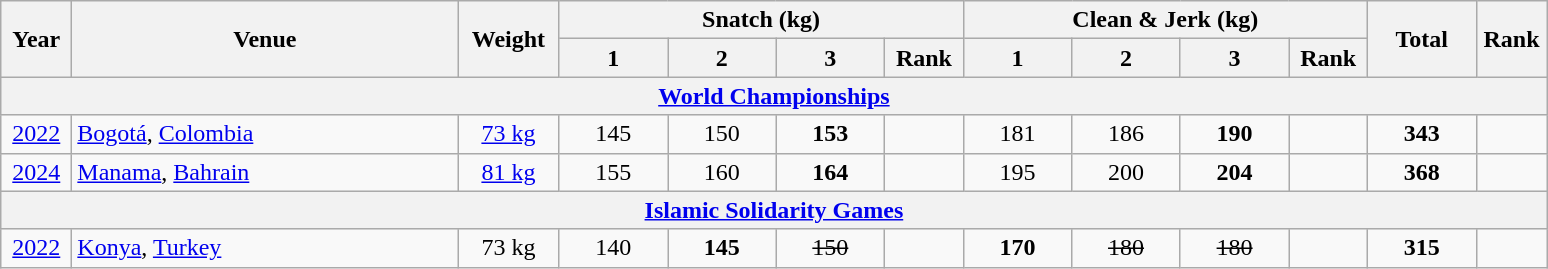<table class = "wikitable" style="text-align:center;">
<tr>
<th rowspan=2 width=40>Year</th>
<th rowspan=2 width=250>Venue</th>
<th rowspan=2 width=60>Weight</th>
<th colspan=4>Snatch (kg)</th>
<th colspan=4>Clean & Jerk (kg)</th>
<th rowspan=2 width=65>Total</th>
<th rowspan=2 width=40>Rank</th>
</tr>
<tr>
<th width=65>1</th>
<th width=65>2</th>
<th width=65>3</th>
<th width=45>Rank</th>
<th width=65>1</th>
<th width=65>2</th>
<th width=65>3</th>
<th width=45>Rank</th>
</tr>
<tr>
<th colspan=13><a href='#'>World Championships</a></th>
</tr>
<tr>
<td><a href='#'>2022</a></td>
<td align=left> <a href='#'>Bogotá</a>, <a href='#'>Colombia</a></td>
<td><a href='#'>73 kg</a></td>
<td>145</td>
<td>150</td>
<td><strong>153</strong></td>
<td></td>
<td>181</td>
<td>186</td>
<td><strong>190</strong></td>
<td></td>
<td><strong>343</strong></td>
<td></td>
</tr>
<tr>
<td><a href='#'>2024</a></td>
<td align=left> <a href='#'>Manama</a>, <a href='#'>Bahrain</a></td>
<td><a href='#'>81 kg</a></td>
<td>155</td>
<td>160</td>
<td><strong>164</strong></td>
<td></td>
<td>195</td>
<td>200</td>
<td><strong>204</strong></td>
<td></td>
<td><strong>368</strong></td>
<td></td>
</tr>
<tr>
<th colspan=13><a href='#'>Islamic Solidarity Games</a></th>
</tr>
<tr>
<td><a href='#'>2022</a></td>
<td align=left> <a href='#'>Konya</a>, <a href='#'>Turkey</a></td>
<td>73 kg</td>
<td>140</td>
<td><strong>145</strong></td>
<td><s>150</s></td>
<td></td>
<td><strong>170</strong></td>
<td><s>180</s></td>
<td><s>180</s></td>
<td></td>
<td><strong>315</strong></td>
<td></td>
</tr>
</table>
